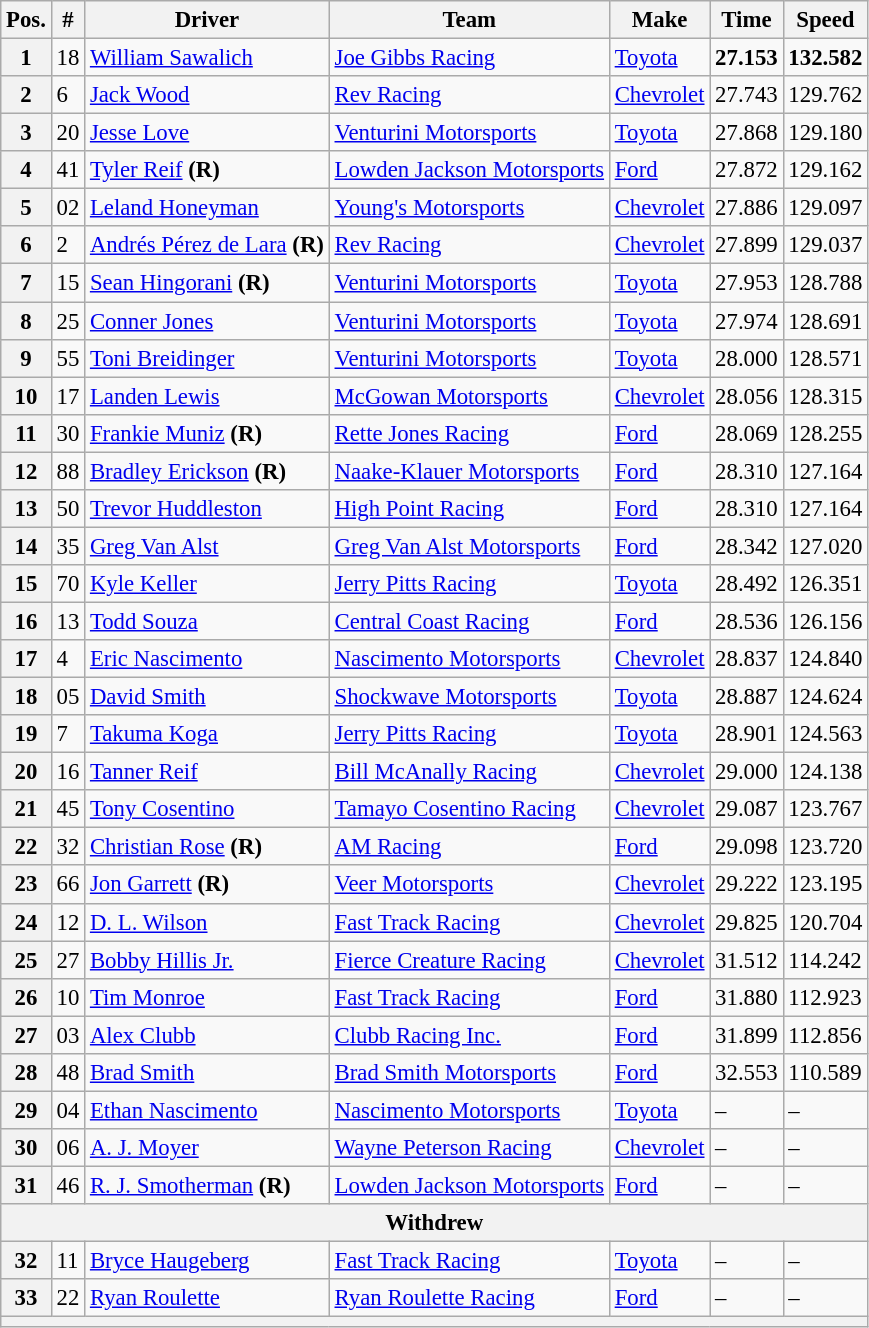<table class="wikitable" style="font-size:95%">
<tr>
<th>Pos.</th>
<th>#</th>
<th>Driver</th>
<th>Team</th>
<th>Make</th>
<th>Time</th>
<th>Speed</th>
</tr>
<tr>
<th>1</th>
<td>18</td>
<td><a href='#'>William Sawalich</a></td>
<td><a href='#'>Joe Gibbs Racing</a></td>
<td><a href='#'>Toyota</a></td>
<td><strong>27.153</strong></td>
<td><strong>132.582</strong></td>
</tr>
<tr>
<th>2</th>
<td>6</td>
<td><a href='#'>Jack Wood</a></td>
<td><a href='#'>Rev Racing</a></td>
<td><a href='#'>Chevrolet</a></td>
<td>27.743</td>
<td>129.762</td>
</tr>
<tr>
<th>3</th>
<td>20</td>
<td><a href='#'>Jesse Love</a></td>
<td><a href='#'>Venturini Motorsports</a></td>
<td><a href='#'>Toyota</a></td>
<td>27.868</td>
<td>129.180</td>
</tr>
<tr>
<th>4</th>
<td>41</td>
<td><a href='#'>Tyler Reif</a> <strong>(R)</strong></td>
<td><a href='#'>Lowden Jackson Motorsports</a></td>
<td><a href='#'>Ford</a></td>
<td>27.872</td>
<td>129.162</td>
</tr>
<tr>
<th>5</th>
<td>02</td>
<td><a href='#'>Leland Honeyman</a></td>
<td><a href='#'>Young's Motorsports</a></td>
<td><a href='#'>Chevrolet</a></td>
<td>27.886</td>
<td>129.097</td>
</tr>
<tr>
<th>6</th>
<td>2</td>
<td><a href='#'>Andrés Pérez de Lara</a> <strong>(R)</strong></td>
<td><a href='#'>Rev Racing</a></td>
<td><a href='#'>Chevrolet</a></td>
<td>27.899</td>
<td>129.037</td>
</tr>
<tr>
<th>7</th>
<td>15</td>
<td><a href='#'>Sean Hingorani</a> <strong>(R)</strong></td>
<td><a href='#'>Venturini Motorsports</a></td>
<td><a href='#'>Toyota</a></td>
<td>27.953</td>
<td>128.788</td>
</tr>
<tr>
<th>8</th>
<td>25</td>
<td><a href='#'>Conner Jones</a></td>
<td><a href='#'>Venturini Motorsports</a></td>
<td><a href='#'>Toyota</a></td>
<td>27.974</td>
<td>128.691</td>
</tr>
<tr>
<th>9</th>
<td>55</td>
<td><a href='#'>Toni Breidinger</a></td>
<td><a href='#'>Venturini Motorsports</a></td>
<td><a href='#'>Toyota</a></td>
<td>28.000</td>
<td>128.571</td>
</tr>
<tr>
<th>10</th>
<td>17</td>
<td><a href='#'>Landen Lewis</a></td>
<td><a href='#'>McGowan Motorsports</a></td>
<td><a href='#'>Chevrolet</a></td>
<td>28.056</td>
<td>128.315</td>
</tr>
<tr>
<th>11</th>
<td>30</td>
<td><a href='#'>Frankie Muniz</a> <strong>(R)</strong></td>
<td><a href='#'>Rette Jones Racing</a></td>
<td><a href='#'>Ford</a></td>
<td>28.069</td>
<td>128.255</td>
</tr>
<tr>
<th>12</th>
<td>88</td>
<td><a href='#'>Bradley Erickson</a> <strong>(R)</strong></td>
<td><a href='#'>Naake-Klauer Motorsports</a></td>
<td><a href='#'>Ford</a></td>
<td>28.310</td>
<td>127.164</td>
</tr>
<tr>
<th>13</th>
<td>50</td>
<td><a href='#'>Trevor Huddleston</a></td>
<td><a href='#'>High Point Racing</a></td>
<td><a href='#'>Ford</a></td>
<td>28.310</td>
<td>127.164</td>
</tr>
<tr>
<th>14</th>
<td>35</td>
<td><a href='#'>Greg Van Alst</a></td>
<td><a href='#'>Greg Van Alst Motorsports</a></td>
<td><a href='#'>Ford</a></td>
<td>28.342</td>
<td>127.020</td>
</tr>
<tr>
<th>15</th>
<td>70</td>
<td><a href='#'>Kyle Keller</a></td>
<td><a href='#'>Jerry Pitts Racing</a></td>
<td><a href='#'>Toyota</a></td>
<td>28.492</td>
<td>126.351</td>
</tr>
<tr>
<th>16</th>
<td>13</td>
<td><a href='#'>Todd Souza</a></td>
<td><a href='#'>Central Coast Racing</a></td>
<td><a href='#'>Ford</a></td>
<td>28.536</td>
<td>126.156</td>
</tr>
<tr>
<th>17</th>
<td>4</td>
<td><a href='#'>Eric Nascimento</a></td>
<td><a href='#'>Nascimento Motorsports</a></td>
<td><a href='#'>Chevrolet</a></td>
<td>28.837</td>
<td>124.840</td>
</tr>
<tr>
<th>18</th>
<td>05</td>
<td><a href='#'>David Smith</a></td>
<td><a href='#'>Shockwave Motorsports</a></td>
<td><a href='#'>Toyota</a></td>
<td>28.887</td>
<td>124.624</td>
</tr>
<tr>
<th>19</th>
<td>7</td>
<td><a href='#'>Takuma Koga</a></td>
<td><a href='#'>Jerry Pitts Racing</a></td>
<td><a href='#'>Toyota</a></td>
<td>28.901</td>
<td>124.563</td>
</tr>
<tr>
<th>20</th>
<td>16</td>
<td><a href='#'>Tanner Reif</a></td>
<td><a href='#'>Bill McAnally Racing</a></td>
<td><a href='#'>Chevrolet</a></td>
<td>29.000</td>
<td>124.138</td>
</tr>
<tr>
<th>21</th>
<td>45</td>
<td><a href='#'>Tony Cosentino</a></td>
<td><a href='#'>Tamayo Cosentino Racing</a></td>
<td><a href='#'>Chevrolet</a></td>
<td>29.087</td>
<td>123.767</td>
</tr>
<tr>
<th>22</th>
<td>32</td>
<td><a href='#'>Christian Rose</a> <strong>(R)</strong></td>
<td><a href='#'>AM Racing</a></td>
<td><a href='#'>Ford</a></td>
<td>29.098</td>
<td>123.720</td>
</tr>
<tr>
<th>23</th>
<td>66</td>
<td><a href='#'>Jon Garrett</a> <strong>(R)</strong></td>
<td><a href='#'>Veer Motorsports</a></td>
<td><a href='#'>Chevrolet</a></td>
<td>29.222</td>
<td>123.195</td>
</tr>
<tr>
<th>24</th>
<td>12</td>
<td><a href='#'>D. L. Wilson</a></td>
<td><a href='#'>Fast Track Racing</a></td>
<td><a href='#'>Chevrolet</a></td>
<td>29.825</td>
<td>120.704</td>
</tr>
<tr>
<th>25</th>
<td>27</td>
<td><a href='#'>Bobby Hillis Jr.</a></td>
<td><a href='#'>Fierce Creature Racing</a></td>
<td><a href='#'>Chevrolet</a></td>
<td>31.512</td>
<td>114.242</td>
</tr>
<tr>
<th>26</th>
<td>10</td>
<td><a href='#'>Tim Monroe</a></td>
<td><a href='#'>Fast Track Racing</a></td>
<td><a href='#'>Ford</a></td>
<td>31.880</td>
<td>112.923</td>
</tr>
<tr>
<th>27</th>
<td>03</td>
<td><a href='#'>Alex Clubb</a></td>
<td><a href='#'>Clubb Racing Inc.</a></td>
<td><a href='#'>Ford</a></td>
<td>31.899</td>
<td>112.856</td>
</tr>
<tr>
<th>28</th>
<td>48</td>
<td><a href='#'>Brad Smith</a></td>
<td><a href='#'>Brad Smith Motorsports</a></td>
<td><a href='#'>Ford</a></td>
<td>32.553</td>
<td>110.589</td>
</tr>
<tr>
<th>29</th>
<td>04</td>
<td><a href='#'>Ethan Nascimento</a></td>
<td><a href='#'>Nascimento Motorsports</a></td>
<td><a href='#'>Toyota</a></td>
<td>–</td>
<td>–</td>
</tr>
<tr>
<th>30</th>
<td>06</td>
<td><a href='#'>A. J. Moyer</a></td>
<td><a href='#'>Wayne Peterson Racing</a></td>
<td><a href='#'>Chevrolet</a></td>
<td>–</td>
<td>–</td>
</tr>
<tr>
<th>31</th>
<td>46</td>
<td><a href='#'>R. J. Smotherman</a> <strong>(R)</strong></td>
<td><a href='#'>Lowden Jackson Motorsports</a></td>
<td><a href='#'>Ford</a></td>
<td>–</td>
<td>–</td>
</tr>
<tr>
<th colspan="7">Withdrew</th>
</tr>
<tr>
<th>32</th>
<td>11</td>
<td><a href='#'>Bryce Haugeberg</a></td>
<td><a href='#'>Fast Track Racing</a></td>
<td><a href='#'>Toyota</a></td>
<td>–</td>
<td>–</td>
</tr>
<tr>
<th>33</th>
<td>22</td>
<td><a href='#'>Ryan Roulette</a></td>
<td><a href='#'>Ryan Roulette Racing</a></td>
<td><a href='#'>Ford</a></td>
<td>–</td>
<td>–</td>
</tr>
<tr>
<th colspan="7"></th>
</tr>
</table>
